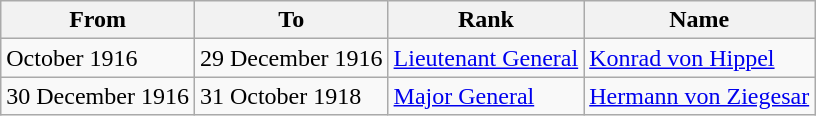<table Class="wikitable sortable">
<tr>
<th>From<br></th>
<th>To<br></th>
<th>Rank<br></th>
<th>Name<br></th>
</tr>
<tr>
<td>October 1916</td>
<td>29 December 1916</td>
<td><a href='#'>Lieutenant General</a></td>
<td><a href='#'>Konrad von Hippel</a></td>
</tr>
<tr>
<td>30 December 1916</td>
<td>31 October 1918</td>
<td><a href='#'>Major General</a></td>
<td><a href='#'>Hermann von Ziegesar</a></td>
</tr>
</table>
